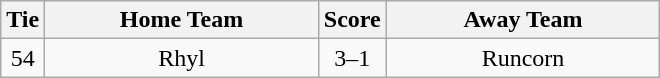<table class="wikitable" style="text-align:center;">
<tr>
<th width=20>Tie</th>
<th width=175>Home Team</th>
<th width=20>Score</th>
<th width=175>Away Team</th>
</tr>
<tr>
<td>54</td>
<td>Rhyl</td>
<td>3–1</td>
<td>Runcorn</td>
</tr>
</table>
